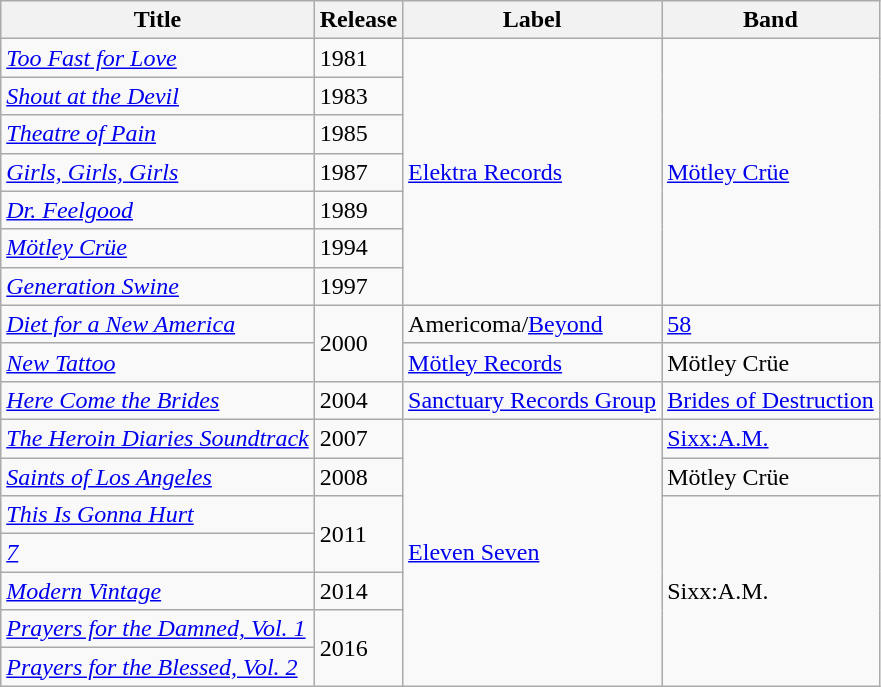<table class="wikitable">
<tr>
<th>Title</th>
<th>Release</th>
<th>Label</th>
<th>Band</th>
</tr>
<tr>
<td><em><a href='#'>Too Fast for Love</a></em></td>
<td>1981</td>
<td rowspan=7><a href='#'>Elektra Records</a></td>
<td rowspan="7"><a href='#'>Mötley Crüe</a></td>
</tr>
<tr>
<td><em><a href='#'>Shout at the Devil</a></em></td>
<td>1983</td>
</tr>
<tr>
<td><em><a href='#'>Theatre of Pain</a></em></td>
<td>1985</td>
</tr>
<tr>
<td><em><a href='#'>Girls, Girls, Girls</a></em></td>
<td>1987</td>
</tr>
<tr>
<td><em><a href='#'>Dr. Feelgood</a></em></td>
<td>1989</td>
</tr>
<tr>
<td><em><a href='#'>Mötley Crüe</a></em></td>
<td>1994</td>
</tr>
<tr>
<td><em><a href='#'>Generation Swine</a></em></td>
<td>1997</td>
</tr>
<tr>
<td><em><a href='#'>Diet for a New America</a></em></td>
<td rowspan="2">2000</td>
<td>Americoma/<a href='#'>Beyond</a></td>
<td><a href='#'>58</a></td>
</tr>
<tr>
<td><em><a href='#'>New Tattoo</a></em></td>
<td><a href='#'>Mötley Records</a></td>
<td>Mötley Crüe</td>
</tr>
<tr>
<td><em><a href='#'>Here Come the Brides</a></em></td>
<td>2004</td>
<td><a href='#'>Sanctuary Records Group</a></td>
<td><a href='#'>Brides of Destruction</a></td>
</tr>
<tr>
<td><em><a href='#'>The Heroin Diaries Soundtrack</a></em></td>
<td>2007</td>
<td rowspan=7><a href='#'>Eleven Seven</a></td>
<td><a href='#'>Sixx:A.M.</a></td>
</tr>
<tr>
<td><em><a href='#'>Saints of Los Angeles</a></em></td>
<td>2008</td>
<td>Mötley Crüe</td>
</tr>
<tr>
<td><em><a href='#'>This Is Gonna Hurt</a></em></td>
<td rowspan="2">2011</td>
<td rowspan=6>Sixx:A.M.</td>
</tr>
<tr>
<td><em><a href='#'>7</a></em></td>
</tr>
<tr>
<td><em><a href='#'>Modern Vintage</a></em></td>
<td>2014</td>
</tr>
<tr>
<td><em><a href='#'>Prayers for the Damned, Vol. 1</a></em></td>
<td rowspan="2">2016</td>
</tr>
<tr>
<td><em><a href='#'>Prayers for the Blessed, Vol. 2</a></em></td>
</tr>
</table>
